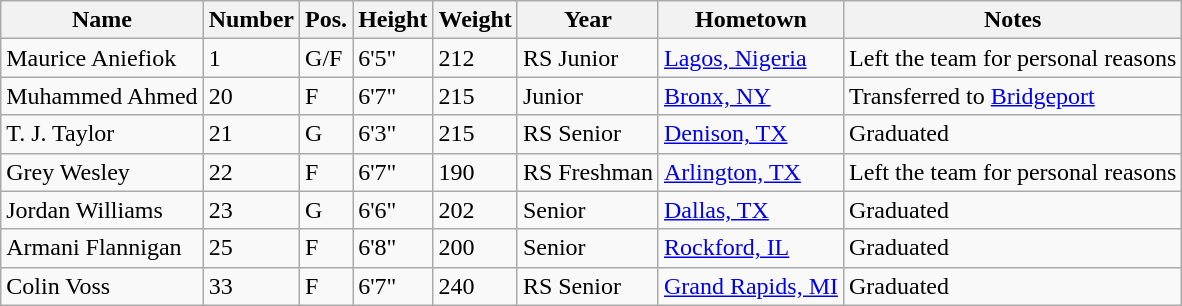<table class="wikitable sortable" border="1">
<tr>
<th>Name</th>
<th>Number</th>
<th>Pos.</th>
<th>Height</th>
<th>Weight</th>
<th>Year</th>
<th>Hometown</th>
<th class="unsortable">Notes</th>
</tr>
<tr>
<td>Maurice Aniefiok</td>
<td>1</td>
<td>G/F</td>
<td>6'5"</td>
<td>212</td>
<td>RS Junior</td>
<td><a href='#'>Lagos, Nigeria</a></td>
<td>Left the team for personal reasons</td>
</tr>
<tr>
<td>Muhammed Ahmed</td>
<td>20</td>
<td>F</td>
<td>6'7"</td>
<td>215</td>
<td>Junior</td>
<td><a href='#'>Bronx, NY</a></td>
<td>Transferred to <a href='#'>Bridgeport</a></td>
</tr>
<tr>
<td>T. J. Taylor</td>
<td>21</td>
<td>G</td>
<td>6'3"</td>
<td>215</td>
<td>RS Senior</td>
<td><a href='#'>Denison, TX</a></td>
<td>Graduated</td>
</tr>
<tr>
<td>Grey Wesley</td>
<td>22</td>
<td>F</td>
<td>6'7"</td>
<td>190</td>
<td>RS Freshman</td>
<td><a href='#'>Arlington, TX</a></td>
<td>Left the team for personal reasons</td>
</tr>
<tr>
<td>Jordan Williams</td>
<td>23</td>
<td>G</td>
<td>6'6"</td>
<td>202</td>
<td>Senior</td>
<td><a href='#'>Dallas, TX</a></td>
<td>Graduated</td>
</tr>
<tr>
<td>Armani Flannigan</td>
<td>25</td>
<td>F</td>
<td>6'8"</td>
<td>200</td>
<td>Senior</td>
<td><a href='#'>Rockford, IL</a></td>
<td>Graduated</td>
</tr>
<tr>
<td>Colin Voss</td>
<td>33</td>
<td>F</td>
<td>6'7"</td>
<td>240</td>
<td>RS Senior</td>
<td><a href='#'>Grand Rapids, MI</a></td>
<td>Graduated</td>
</tr>
</table>
